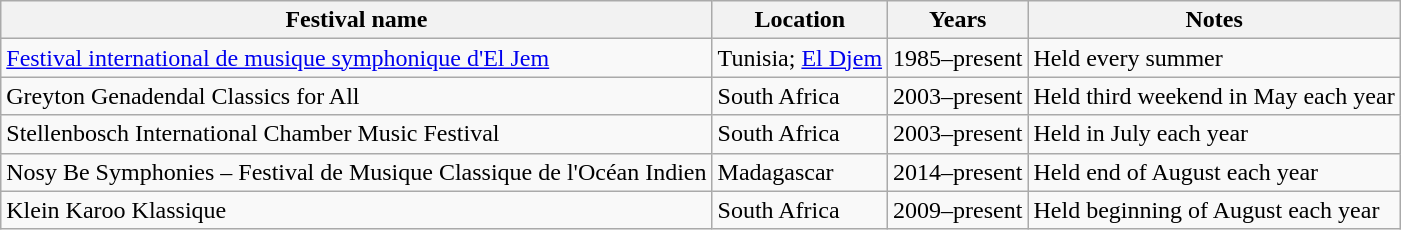<table class="wikitable sortable">
<tr>
<th>Festival name</th>
<th>Location</th>
<th>Years</th>
<th>Notes</th>
</tr>
<tr>
<td><a href='#'>Festival international de musique symphonique d'El Jem</a></td>
<td>Tunisia; <a href='#'>El Djem</a></td>
<td>1985–present</td>
<td>Held every summer</td>
</tr>
<tr>
<td>Greyton Genadendal Classics for All</td>
<td>South Africa</td>
<td>2003–present</td>
<td>Held third weekend in May each year</td>
</tr>
<tr>
<td>Stellenbosch International Chamber Music Festival</td>
<td>South Africa</td>
<td>2003–present</td>
<td>Held in July each year</td>
</tr>
<tr>
<td>Nosy Be Symphonies – Festival de Musique Classique de l'Océan Indien</td>
<td>Madagascar</td>
<td>2014–present</td>
<td>Held end of August each year</td>
</tr>
<tr>
<td>Klein Karoo Klassique</td>
<td>South Africa</td>
<td>2009–present</td>
<td>Held beginning of August each year</td>
</tr>
</table>
